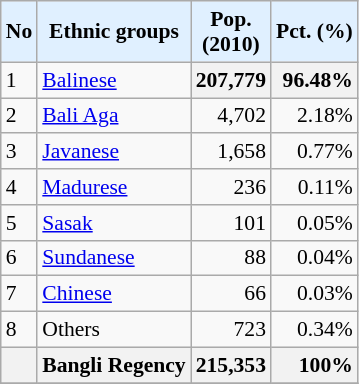<table class="wikitable sortable" style="font-size:90%;">
<tr>
<th style="background:#E0F0FF;">No</th>
<th style="background:#E0F0FF;">Ethnic groups</th>
<th style="background:#E0F0FF;">Pop.<br> (2010)</th>
<th style="background:#E0F0FF;">Pct. (%)</th>
</tr>
<tr>
<td>1</td>
<td><a href='#'>Balinese</a></td>
<th style="text-align: right;">207,779</th>
<th style="text-align: right;">96.48%</th>
</tr>
<tr>
<td>2</td>
<td><a href='#'>Bali Aga</a></td>
<td style="text-align: right;">4,702</td>
<td style="text-align: right;">2.18%</td>
</tr>
<tr>
<td>3</td>
<td><a href='#'>Javanese</a></td>
<td style="text-align: right;">1,658</td>
<td style="text-align: right;">0.77%</td>
</tr>
<tr>
<td>4</td>
<td><a href='#'>Madurese</a></td>
<td style="text-align: right;">236</td>
<td style="text-align: right;">0.11%</td>
</tr>
<tr>
<td>5</td>
<td><a href='#'>Sasak</a></td>
<td style="text-align: right;">101</td>
<td style="text-align: right;">0.05%</td>
</tr>
<tr>
<td>6</td>
<td><a href='#'>Sundanese</a></td>
<td style="text-align: right;">88</td>
<td style="text-align: right;">0.04%</td>
</tr>
<tr>
<td>7</td>
<td><a href='#'>Chinese</a></td>
<td style="text-align: right;">66</td>
<td style="text-align: right;">0.03%</td>
</tr>
<tr>
<td>8</td>
<td>Others</td>
<td style="text-align: right;">723</td>
<td style="text-align: right;">0.34%</td>
</tr>
<tr>
<th></th>
<th>Bangli Regency</th>
<th style="text-align: right;">215,353</th>
<th style="text-align: right;">100%</th>
</tr>
<tr>
</tr>
</table>
